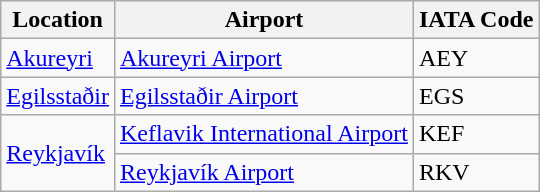<table class="wikitable">
<tr>
<th>Location</th>
<th>Airport</th>
<th>IATA Code</th>
</tr>
<tr>
<td><a href='#'>Akureyri</a></td>
<td><a href='#'>Akureyri Airport</a></td>
<td>AEY</td>
</tr>
<tr>
<td><a href='#'>Egilsstaðir</a></td>
<td><a href='#'>Egilsstaðir Airport</a></td>
<td>EGS</td>
</tr>
<tr>
<td rowspan=2><a href='#'>Reykjavík</a></td>
<td><a href='#'>Keflavik International Airport</a></td>
<td>KEF</td>
</tr>
<tr>
<td><a href='#'>Reykjavík Airport</a></td>
<td>RKV</td>
</tr>
</table>
